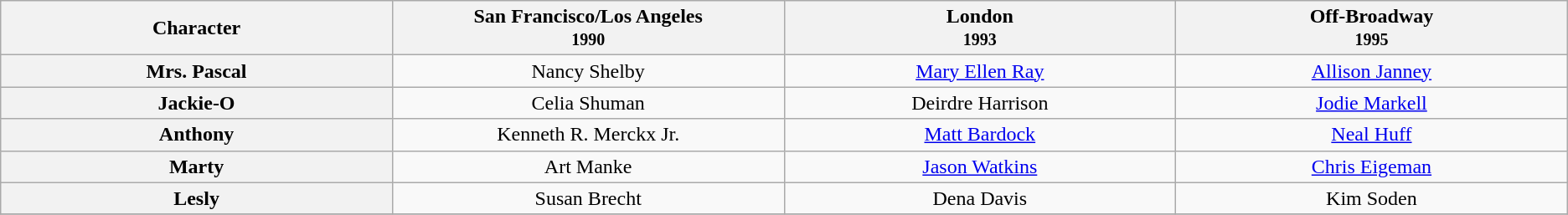<table class="wikitable" style="width:11; text-align:center;">
<tr>
<th style="width:9%;">Character</th>
<th style="width:9%;">San Francisco/Los Angeles <br> <small>1990</small></th>
<th style="width:9%;">London<br> <small>1993</small></th>
<th style="width:9%;">Off-Broadway <br> <small>1995</small></th>
</tr>
<tr>
<th>Mrs. Pascal</th>
<td>Nancy Shelby</td>
<td><a href='#'>Mary Ellen Ray</a></td>
<td><a href='#'>Allison Janney</a></td>
</tr>
<tr>
<th>Jackie-O</th>
<td>Celia Shuman</td>
<td>Deirdre Harrison</td>
<td><a href='#'>Jodie Markell</a></td>
</tr>
<tr>
<th>Anthony</th>
<td>Kenneth R. Merckx Jr.</td>
<td><a href='#'>Matt Bardock</a></td>
<td><a href='#'>Neal Huff</a></td>
</tr>
<tr>
<th>Marty</th>
<td>Art Manke</td>
<td><a href='#'>Jason Watkins</a></td>
<td><a href='#'>Chris Eigeman</a></td>
</tr>
<tr>
<th>Lesly</th>
<td>Susan Brecht</td>
<td>Dena Davis</td>
<td>Kim Soden</td>
</tr>
<tr>
</tr>
</table>
